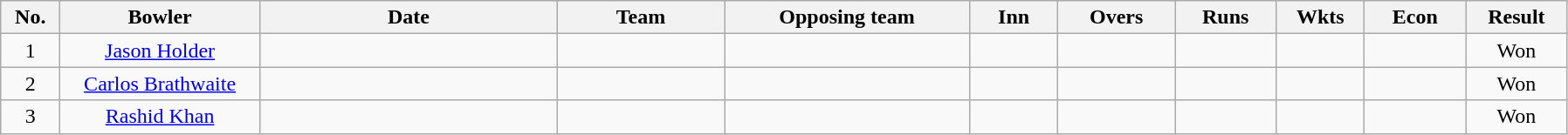<table class="wikitable sortable">
<tr align=center>
<th scope="col" style="width:38px;">No.</th>
<th scope="col" style="width:145px;">Bowler</th>
<th scope="col" style="width:220px;">Date</th>
<th scope="col" style="width:120px;">Team</th>
<th scope="col" style="width:180px;">Opposing team</th>
<th scope="col" style="width:60px;">Inn</th>
<th scope="col" style="width:82px;">Overs</th>
<th scope="col" style="width:70px;">Runs</th>
<th scope="col" style="width:60px;">Wkts</th>
<th scope="col" style="width:70px;">Econ</th>
<th scope="col" style="width:70px;">Result</th>
</tr>
<tr align=center>
<td scope="row">1</td>
<td><a href='#'>Jason Holder</a></td>
<td></td>
<td></td>
<td></td>
<td></td>
<td></td>
<td></td>
<td></td>
<td></td>
<td>Won</td>
</tr>
<tr align=center>
<td scope="row">2</td>
<td><a href='#'>Carlos Brathwaite</a></td>
<td></td>
<td></td>
<td></td>
<td></td>
<td></td>
<td></td>
<td></td>
<td></td>
<td>Won</td>
</tr>
<tr align=center>
<td scope="row">3</td>
<td><a href='#'>Rashid Khan</a></td>
<td></td>
<td></td>
<td></td>
<td></td>
<td></td>
<td></td>
<td></td>
<td></td>
<td>Won</td>
</tr>
</table>
